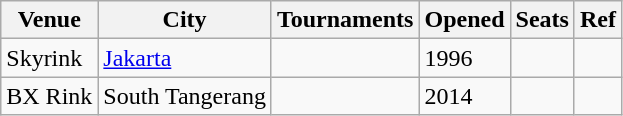<table class="wikitable sortable">
<tr>
<th>Venue</th>
<th>City</th>
<th>Tournaments</th>
<th>Opened</th>
<th>Seats</th>
<th>Ref</th>
</tr>
<tr>
<td>Skyrink</td>
<td><a href='#'>Jakarta</a></td>
<td></td>
<td>1996</td>
<td></td>
<td></td>
</tr>
<tr>
<td>BX Rink</td>
<td>South Tangerang</td>
<td></td>
<td>2014</td>
<td></td>
<td></td>
</tr>
</table>
